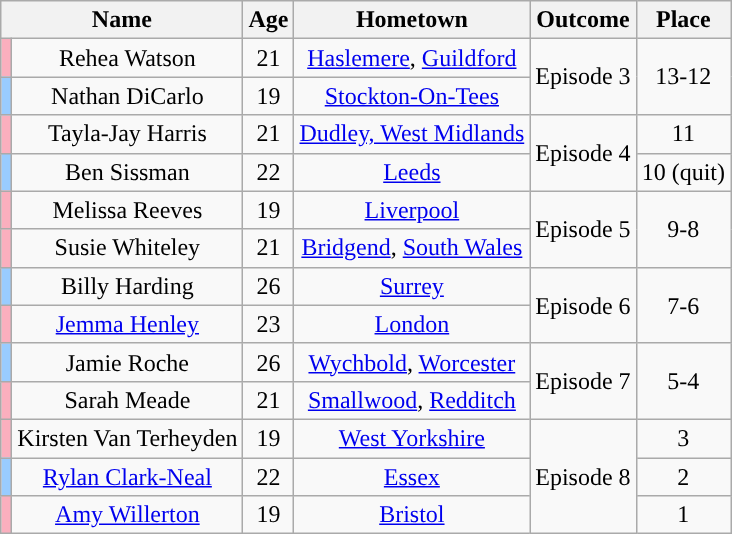<table class="wikitable sortable" style="text-align:center;">
<tr>
<th colspan=2>Name</th>
<th>Age</th>
<th>Hometown</th>
<th>Outcome</th>
<th>Place</th>
</tr>
<tr>
<td style="background:#faafbe"></td>
<td>Rehea Watson</td>
<td>21</td>
<td><a href='#'>Haslemere</a>, <a href='#'>Guildford</a></td>
<td rowspan="2">Episode 3</td>
<td rowspan="2">13-12</td>
</tr>
<tr>
<td style="background:#9cf;"></td>
<td>Nathan DiCarlo</td>
<td>19</td>
<td><a href='#'>Stockton-On-Tees</a></td>
</tr>
<tr>
<td style="background:#faafbe"></td>
<td>Tayla-Jay Harris</td>
<td>21</td>
<td><a href='#'>Dudley, West Midlands</a></td>
<td rowspan="2">Episode 4</td>
<td>11</td>
</tr>
<tr>
<td style="background:#9cf;"></td>
<td>Ben Sissman</td>
<td>22</td>
<td><a href='#'>Leeds</a></td>
<td>10 (quit)</td>
</tr>
<tr>
<td style="background:#faafbe"></td>
<td>Melissa Reeves</td>
<td>19</td>
<td><a href='#'>Liverpool</a></td>
<td rowspan="2">Episode 5</td>
<td rowspan="2">9-8</td>
</tr>
<tr>
<td style="background:#faafbe"></td>
<td>Susie Whiteley</td>
<td>21</td>
<td><a href='#'>Bridgend</a>, <a href='#'>South Wales</a></td>
</tr>
<tr>
<td style="background:#9cf;"></td>
<td>Billy Harding</td>
<td>26</td>
<td><a href='#'>Surrey</a></td>
<td rowspan="2">Episode 6</td>
<td rowspan="2">7-6</td>
</tr>
<tr>
<td style="background:#faafbe"></td>
<td><a href='#'>Jemma Henley</a></td>
<td>23</td>
<td><a href='#'>London</a></td>
</tr>
<tr>
<td style="background:#9cf;"></td>
<td>Jamie Roche</td>
<td>26</td>
<td><a href='#'>Wychbold</a>, <a href='#'>Worcester</a></td>
<td rowspan="2">Episode 7</td>
<td rowspan="2">5-4</td>
</tr>
<tr>
<td style="background:#faafbe"></td>
<td>Sarah Meade</td>
<td>21</td>
<td><a href='#'>Smallwood</a>, <a href='#'>Redditch</a></td>
</tr>
<tr>
<td style="background:#faafbe"></td>
<td>Kirsten Van Terheyden</td>
<td>19</td>
<td><a href='#'>West Yorkshire</a></td>
<td rowspan="3">Episode 8</td>
<td>3</td>
</tr>
<tr>
<td style="background:#9cf;"></td>
<td><a href='#'>Rylan Clark-Neal</a></td>
<td>22</td>
<td><a href='#'>Essex</a></td>
<td>2</td>
</tr>
<tr>
<td style="background:#faafbe"></td>
<td><a href='#'>Amy Willerton</a></td>
<td>19</td>
<td><a href='#'>Bristol</a></td>
<td>1</td>
</tr>
</table>
